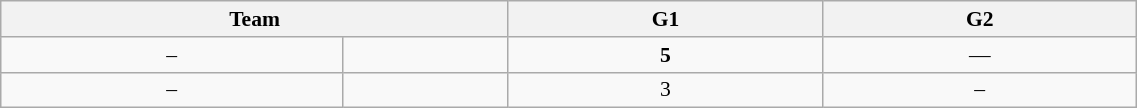<table class="wikitable" style="font-size:90%; width: 60%; text-align: center">
<tr>
<th colspan=2>Team</th>
<th>G1</th>
<th>G2</th>
</tr>
<tr>
<td>–</td>
<td><strong></strong></td>
<td><strong>5</strong></td>
<td>—</td>
</tr>
<tr>
<td>–</td>
<td></td>
<td>3</td>
<td>–</td>
</tr>
</table>
